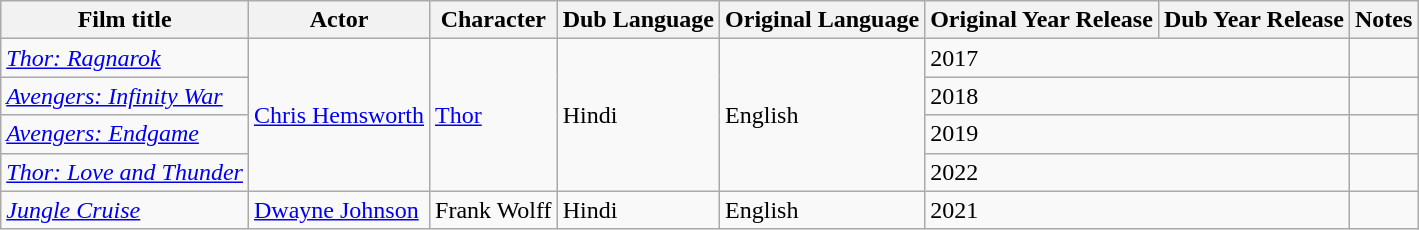<table class="wikitable">
<tr>
<th>Film title</th>
<th>Actor</th>
<th>Character</th>
<th>Dub Language</th>
<th>Original Language</th>
<th>Original Year Release</th>
<th>Dub Year Release</th>
<th>Notes</th>
</tr>
<tr>
<td><em><a href='#'>Thor: Ragnarok</a></em></td>
<td rowspan="4"><a href='#'>Chris Hemsworth</a></td>
<td rowspan="4"><a href='#'>Thor</a></td>
<td rowspan="4">Hindi</td>
<td rowspan="4">English</td>
<td colspan="2">2017</td>
<td></td>
</tr>
<tr>
<td><em><a href='#'>Avengers: Infinity War</a></em> </td>
<td colspan="2">2018</td>
<td></td>
</tr>
<tr>
<td><em><a href='#'>Avengers: Endgame</a></em></td>
<td colspan="2">2019</td>
<td></td>
</tr>
<tr>
<td><em><a href='#'>Thor: Love and Thunder</a></em></td>
<td colspan="2">2022</td>
</tr>
<tr>
<td><em><a href='#'>Jungle Cruise</a></em></td>
<td><a href='#'>Dwayne Johnson</a></td>
<td>Frank Wolff</td>
<td>Hindi</td>
<td>English</td>
<td colspan="2">2021</td>
<td></td>
</tr>
</table>
